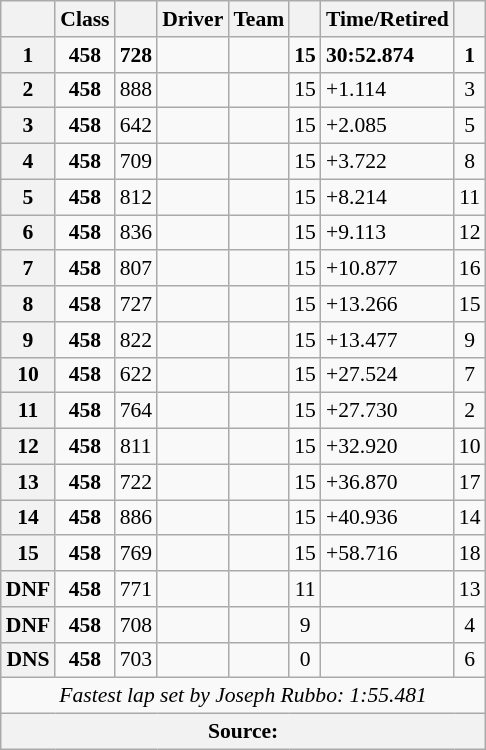<table class="wikitable" style="font-size:90%;">
<tr>
<th scope="col"></th>
<th scope="col">Class</th>
<th scope="col"></th>
<th scope="col">Driver</th>
<th scope="col">Team</th>
<th scope="col"></th>
<th scope="col">Time/Retired</th>
<th scope="col"></th>
</tr>
<tr>
<th>1</th>
<td align=center><strong><span>458</span></strong></td>
<td align=center><strong>728</strong></td>
<td></td>
<td></td>
<td align=center><strong>15</strong></td>
<td><strong>30:52.874</strong></td>
<td align=center><strong>1</strong></td>
</tr>
<tr>
<th>2</th>
<td align=center><strong><span>458</span></strong></td>
<td align=center>888</td>
<td></td>
<td></td>
<td align=center>15</td>
<td>+1.114</td>
<td align=center>3</td>
</tr>
<tr>
<th>3</th>
<td align=center><strong><span>458</span></strong></td>
<td align=center>642</td>
<td></td>
<td></td>
<td align=center>15</td>
<td>+2.085</td>
<td align=center>5</td>
</tr>
<tr>
<th>4</th>
<td align=center><strong><span>458</span></strong></td>
<td align=center>709</td>
<td></td>
<td></td>
<td align=center>15</td>
<td>+3.722</td>
<td align=center>8</td>
</tr>
<tr>
<th>5</th>
<td align=center><strong><span>458</span></strong></td>
<td align=center>812</td>
<td></td>
<td></td>
<td align=center>15</td>
<td>+8.214</td>
<td align=center>11</td>
</tr>
<tr>
<th>6</th>
<td align=center><strong><span>458</span></strong></td>
<td align=center>836</td>
<td></td>
<td></td>
<td align=center>15</td>
<td>+9.113</td>
<td align=center>12</td>
</tr>
<tr>
<th>7</th>
<td align=center><strong><span>458</span></strong></td>
<td align=center>807</td>
<td></td>
<td></td>
<td align=center>15</td>
<td>+10.877</td>
<td align=center>16</td>
</tr>
<tr>
<th>8</th>
<td align=center><strong><span>458</span></strong></td>
<td align=center>727</td>
<td></td>
<td></td>
<td align=center>15</td>
<td>+13.266</td>
<td align=center>15</td>
</tr>
<tr>
<th>9</th>
<td align=center><strong><span>458</span></strong></td>
<td align=center>822</td>
<td></td>
<td></td>
<td align=center>15</td>
<td>+13.477</td>
<td align=center>9</td>
</tr>
<tr>
<th>10</th>
<td align=center><strong><span>458</span></strong></td>
<td align=center>622</td>
<td></td>
<td></td>
<td align=center>15</td>
<td>+27.524</td>
<td align=center>7</td>
</tr>
<tr>
<th>11</th>
<td align=center><strong><span>458</span></strong></td>
<td align=center>764</td>
<td></td>
<td></td>
<td align=center>15</td>
<td>+27.730</td>
<td align=center>2</td>
</tr>
<tr>
<th>12</th>
<td align=center><strong><span>458</span></strong></td>
<td align=center>811</td>
<td></td>
<td></td>
<td align=center>15</td>
<td>+32.920</td>
<td align=center>10</td>
</tr>
<tr>
<th>13</th>
<td align=center><strong><span>458</span></strong></td>
<td align=center>722</td>
<td></td>
<td></td>
<td align=center>15</td>
<td>+36.870</td>
<td align=center>17</td>
</tr>
<tr>
<th>14</th>
<td align=center><strong><span>458</span></strong></td>
<td align=center>886</td>
<td></td>
<td></td>
<td align=center>15</td>
<td>+40.936</td>
<td align=center>14</td>
</tr>
<tr>
<th>15</th>
<td align=center><strong><span>458</span></strong></td>
<td align=center>769</td>
<td></td>
<td></td>
<td align=center>15</td>
<td>+58.716</td>
<td align=center>18</td>
</tr>
<tr>
<th>DNF</th>
<td align=center><strong><span>458</span></strong></td>
<td align=center>771</td>
<td></td>
<td></td>
<td align=center>11</td>
<td></td>
<td align=center>13</td>
</tr>
<tr>
<th>DNF</th>
<td align=center><strong><span>458</span></strong></td>
<td align=center>708</td>
<td></td>
<td></td>
<td align=center>9</td>
<td></td>
<td align=center>4</td>
</tr>
<tr>
<th>DNS</th>
<td align=center><strong><span>458</span></strong></td>
<td align=center>703</td>
<td></td>
<td></td>
<td align=center>0</td>
<td></td>
<td align=center>6</td>
</tr>
<tr>
<td colspan=8 align=center><em>Fastest lap set by Joseph Rubbo: 1:55.481</em></td>
</tr>
<tr>
<th colspan=8>Source:</th>
</tr>
</table>
